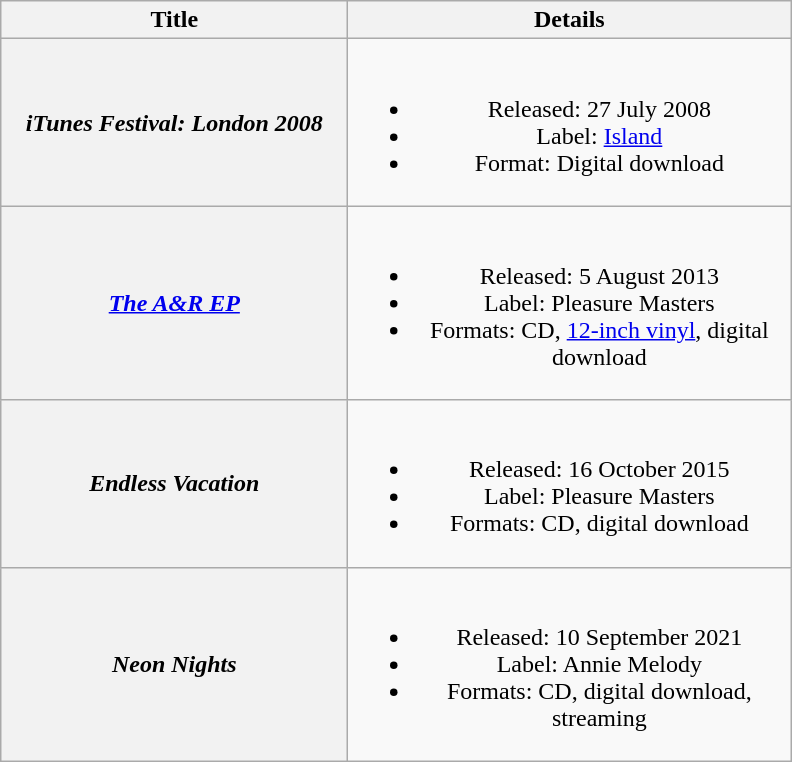<table class="wikitable plainrowheaders" style="text-align:center;">
<tr>
<th scope="col" style="width:14em;">Title</th>
<th scope="col" style="width:18em;">Details</th>
</tr>
<tr>
<th scope="row"><em>iTunes Festival: London 2008</em></th>
<td><br><ul><li>Released: 27 July 2008</li><li>Label: <a href='#'>Island</a></li><li>Format: Digital download</li></ul></td>
</tr>
<tr>
<th scope="row"><em><a href='#'>The A&R EP</a></em></th>
<td><br><ul><li>Released: 5 August 2013</li><li>Label: Pleasure Masters</li><li>Formats: CD, <a href='#'>12-inch vinyl</a>, digital download</li></ul></td>
</tr>
<tr>
<th scope="row"><em>Endless Vacation</em></th>
<td><br><ul><li>Released: 16 October 2015</li><li>Label: Pleasure Masters</li><li>Formats: CD, digital download</li></ul></td>
</tr>
<tr>
<th scope="row"><em>Neon Nights</em></th>
<td><br><ul><li>Released: 10 September 2021</li><li>Label: Annie Melody</li><li>Formats: CD, digital download, streaming</li></ul></td>
</tr>
</table>
